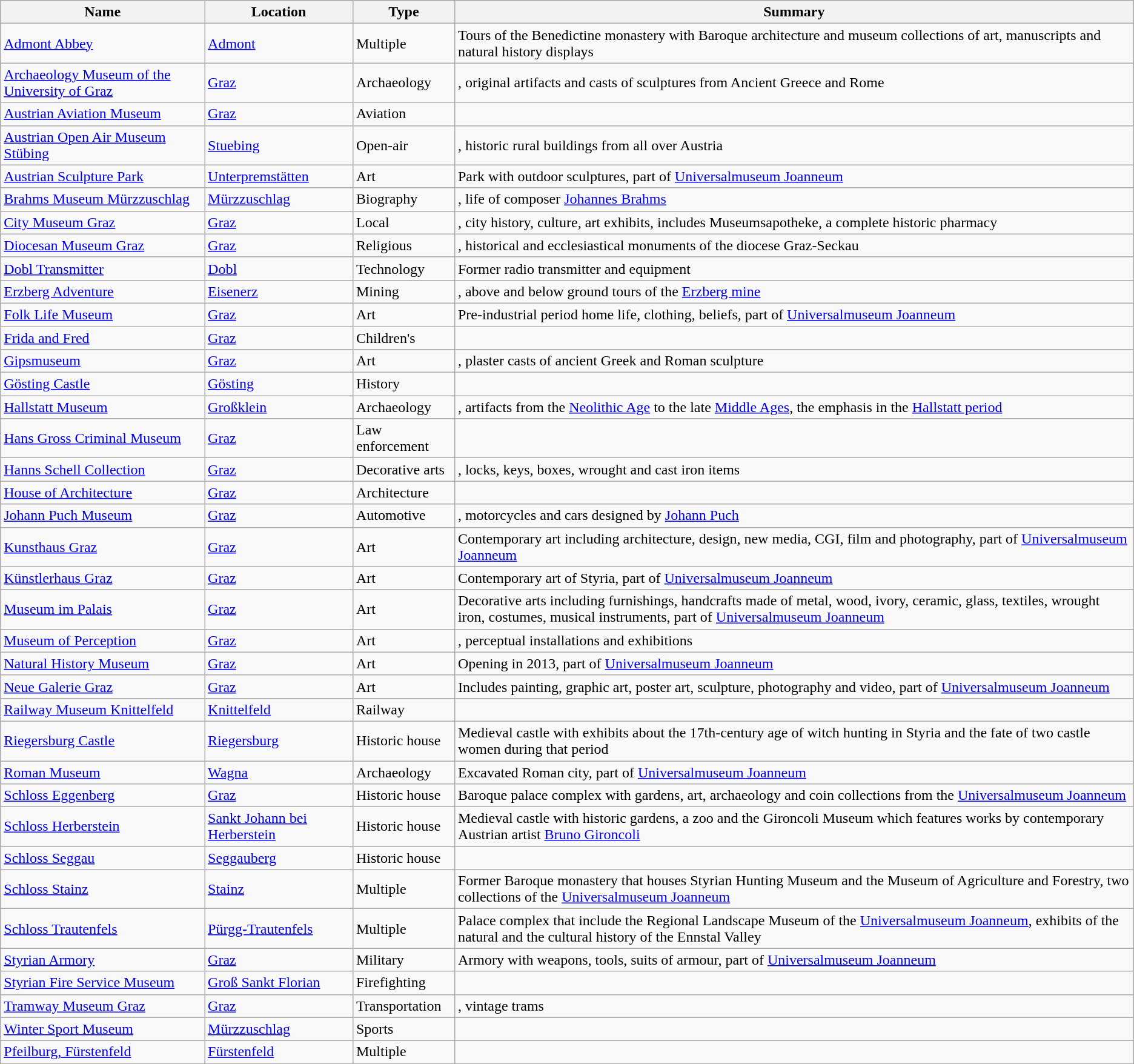<table class="wikitable sortable">
<tr>
<th>Name</th>
<th>Location</th>
<th>Type</th>
<th>Summary</th>
</tr>
<tr>
<td><a href='#'>Admont Abbey</a></td>
<td><a href='#'>Admont</a></td>
<td>Multiple</td>
<td>Tours of the Benedictine monastery with Baroque architecture and museum collections of art, manuscripts and natural history displays</td>
</tr>
<tr>
<td><a href='#'>Archaeology Museum of the University of Graz</a></td>
<td><a href='#'>Graz</a></td>
<td>Archaeology</td>
<td>, original artifacts and casts of sculptures from Ancient Greece and Rome</td>
</tr>
<tr>
<td><a href='#'>Austrian Aviation Museum</a></td>
<td><a href='#'>Graz</a></td>
<td>Aviation</td>
<td></td>
</tr>
<tr>
<td><a href='#'>Austrian Open Air Museum Stübing</a></td>
<td><a href='#'>Stuebing</a></td>
<td>Open-air</td>
<td>, historic rural buildings from all over Austria</td>
</tr>
<tr>
<td><a href='#'>Austrian Sculpture Park</a></td>
<td><a href='#'>Unterpremstätten</a></td>
<td>Art</td>
<td>Park with outdoor sculptures, part of <a href='#'>Universalmuseum Joanneum</a></td>
</tr>
<tr>
<td><a href='#'>Brahms Museum Mürzzuschlag</a></td>
<td><a href='#'>Mürzzuschlag</a></td>
<td>Biography</td>
<td>, life of composer <a href='#'>Johannes Brahms</a></td>
</tr>
<tr>
<td><a href='#'>City Museum Graz</a></td>
<td><a href='#'>Graz</a></td>
<td>Local</td>
<td>, city history, culture, art exhibits, includes Museumsapotheke, a complete historic pharmacy</td>
</tr>
<tr>
<td><a href='#'>Diocesan Museum Graz</a></td>
<td><a href='#'>Graz</a></td>
<td>Religious</td>
<td>, historical and ecclesiastical monuments of the diocese Graz-Seckau</td>
</tr>
<tr>
<td><a href='#'>Dobl Transmitter</a></td>
<td><a href='#'>Dobl</a></td>
<td>Technology</td>
<td>Former radio transmitter and equipment</td>
</tr>
<tr>
<td><a href='#'>Erzberg Adventure</a></td>
<td><a href='#'>Eisenerz</a></td>
<td>Mining</td>
<td>, above and below ground tours of the <a href='#'>Erzberg mine</a></td>
</tr>
<tr>
<td><a href='#'>Folk Life Museum</a></td>
<td><a href='#'>Graz</a></td>
<td>Art</td>
<td>Pre-industrial period home life, clothing, beliefs, part of <a href='#'>Universalmuseum Joanneum</a></td>
</tr>
<tr>
<td><a href='#'>Frida and Fred</a></td>
<td><a href='#'>Graz</a></td>
<td>Children's</td>
<td></td>
</tr>
<tr>
<td><a href='#'>Gipsmuseum</a></td>
<td><a href='#'>Graz</a></td>
<td>Art</td>
<td>, plaster casts of ancient Greek and Roman sculpture</td>
</tr>
<tr>
<td><a href='#'>Gösting Castle</a></td>
<td><a href='#'>Gösting</a></td>
<td>History</td>
<td></td>
</tr>
<tr>
<td><a href='#'>Hallstatt Museum</a></td>
<td><a href='#'>Großklein</a></td>
<td>Archaeology</td>
<td>, artifacts from the <a href='#'>Neolithic Age</a> to the late <a href='#'>Middle Ages</a>, the emphasis in the <a href='#'>Hallstatt period</a></td>
</tr>
<tr>
<td><a href='#'>Hans Gross Criminal Museum</a></td>
<td><a href='#'>Graz</a></td>
<td>Law enforcement</td>
<td></td>
</tr>
<tr>
<td><a href='#'>Hanns Schell Collection</a></td>
<td><a href='#'>Graz</a></td>
<td>Decorative arts</td>
<td>, locks, keys, boxes, wrought and cast iron items</td>
</tr>
<tr>
<td><a href='#'>House of Architecture</a></td>
<td><a href='#'>Graz</a></td>
<td>Architecture</td>
<td></td>
</tr>
<tr>
<td><a href='#'>Johann Puch Museum</a></td>
<td><a href='#'>Graz</a></td>
<td>Automotive</td>
<td>, motorcycles and cars designed by <a href='#'>Johann Puch</a></td>
</tr>
<tr>
<td><a href='#'>Kunsthaus Graz</a></td>
<td><a href='#'>Graz</a></td>
<td>Art</td>
<td>Contemporary art including architecture, design, new media, CGI, film and photography, part of <a href='#'>Universalmuseum Joanneum</a></td>
</tr>
<tr>
<td><a href='#'>Künstlerhaus Graz</a></td>
<td><a href='#'>Graz</a></td>
<td>Art</td>
<td>Contemporary art of Styria, part of <a href='#'>Universalmuseum Joanneum</a></td>
</tr>
<tr>
<td><a href='#'>Museum im Palais</a></td>
<td><a href='#'>Graz</a></td>
<td>Art</td>
<td>Decorative arts including furnishings, handcrafts made of metal, wood, ivory, ceramic, glass, textiles, wrought iron, costumes, musical instruments, part of <a href='#'>Universalmuseum Joanneum</a></td>
</tr>
<tr>
<td><a href='#'>Museum of Perception</a></td>
<td><a href='#'>Graz</a></td>
<td>Art</td>
<td>, perceptual installations and exhibitions</td>
</tr>
<tr>
<td><a href='#'>Natural History Museum</a></td>
<td><a href='#'>Graz</a></td>
<td>Art</td>
<td>Opening in 2013, part of <a href='#'>Universalmuseum Joanneum</a></td>
</tr>
<tr>
<td><a href='#'>Neue Galerie Graz</a></td>
<td><a href='#'>Graz</a></td>
<td>Art</td>
<td>Includes painting, graphic art, poster art, sculpture, photography and video, part of <a href='#'>Universalmuseum Joanneum</a></td>
</tr>
<tr>
<td><a href='#'>Railway Museum Knittelfeld</a></td>
<td><a href='#'>Knittelfeld</a></td>
<td>Railway</td>
<td></td>
</tr>
<tr>
<td><a href='#'>Riegersburg Castle</a></td>
<td><a href='#'>Riegersburg</a></td>
<td>Historic house</td>
<td>Medieval castle with exhibits about the 17th-century age of witch hunting in Styria and the fate of two castle women during that period</td>
</tr>
<tr>
<td><a href='#'>Roman Museum</a></td>
<td><a href='#'>Wagna</a></td>
<td>Archaeology</td>
<td>Excavated Roman city, part of <a href='#'>Universalmuseum Joanneum</a></td>
</tr>
<tr>
<td><a href='#'>Schloss Eggenberg</a></td>
<td><a href='#'>Graz</a></td>
<td>Historic house</td>
<td>Baroque palace complex with gardens, art, archaeology and coin collections from the <a href='#'>Universalmuseum Joanneum</a></td>
</tr>
<tr>
<td><a href='#'>Schloss Herberstein</a></td>
<td><a href='#'>Sankt Johann bei Herberstein</a></td>
<td>Historic house</td>
<td>Medieval castle with historic gardens, a zoo and the Gironcoli Museum which features works by contemporary Austrian artist <a href='#'>Bruno Gironcoli</a></td>
</tr>
<tr>
<td><a href='#'>Schloss Seggau</a></td>
<td><a href='#'>Seggauberg</a></td>
<td>Historic house</td>
<td></td>
</tr>
<tr>
<td><a href='#'>Schloss Stainz</a></td>
<td><a href='#'>Stainz</a></td>
<td>Multiple</td>
<td>Former Baroque monastery that houses Styrian Hunting Museum and the Museum of Agriculture and Forestry, two collections of the <a href='#'>Universalmuseum Joanneum</a></td>
</tr>
<tr>
<td><a href='#'>Schloss Trautenfels</a></td>
<td><a href='#'>Pürgg-Trautenfels</a></td>
<td>Multiple</td>
<td>Palace complex that include the Regional Landscape Museum of the <a href='#'>Universalmuseum Joanneum</a>, exhibits of the natural and the cultural history of the Ennstal Valley</td>
</tr>
<tr>
<td><a href='#'>Styrian Armory</a></td>
<td><a href='#'>Graz</a></td>
<td>Military</td>
<td>Armory with weapons, tools, suits of armour, part of <a href='#'>Universalmuseum Joanneum</a></td>
</tr>
<tr>
<td><a href='#'>Styrian Fire Service Museum</a></td>
<td><a href='#'>Groß Sankt Florian</a></td>
<td>Firefighting</td>
<td></td>
</tr>
<tr>
<td><a href='#'>Tramway Museum Graz</a></td>
<td><a href='#'>Graz</a></td>
<td>Transportation</td>
<td>, vintage trams</td>
</tr>
<tr>
<td><a href='#'>Winter Sport Museum</a></td>
<td><a href='#'>Mürzzuschlag</a></td>
<td>Sports</td>
<td></td>
</tr>
<tr>
</tr>
<tr>
<td><a href='#'>Pfeilburg, Fürstenfeld</a></td>
<td><a href='#'>Fürstenfeld</a></td>
<td>Multiple</td>
<td></td>
</tr>
</table>
